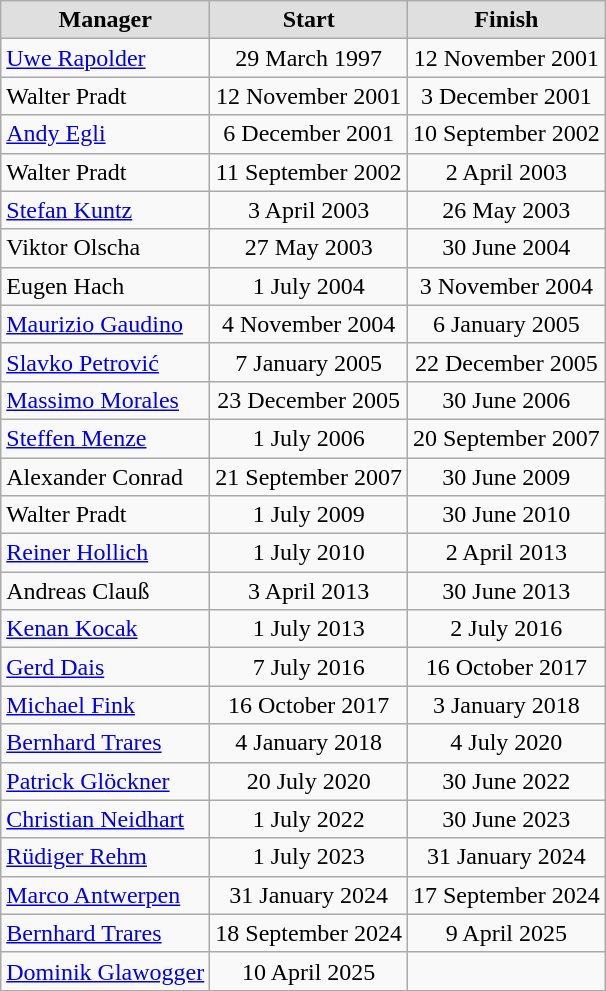<table class="wikitable">
<tr style="text-align:center; background:#dfdfdf;">
<td><strong>Manager</strong></td>
<td><strong>Start</strong></td>
<td><strong>Finish</strong></td>
</tr>
<tr style="text-align:center;">
<td style="text-align:left;"><a href='#'>Uwe Rapolder</a></td>
<td>29 March 1997</td>
<td>12 November 2001</td>
</tr>
<tr style="text-align:center;">
<td style="text-align:left;">Walter Pradt</td>
<td>12 November 2001</td>
<td>3 December 2001</td>
</tr>
<tr style="text-align:center;">
<td style="text-align:left;"><a href='#'>Andy Egli</a></td>
<td>6 December 2001</td>
<td>10 September 2002</td>
</tr>
<tr style="text-align:center;">
<td style="text-align:left;">Walter Pradt</td>
<td>11 September 2002</td>
<td>2 April 2003</td>
</tr>
<tr style="text-align:center;">
<td style="text-align:left;"><a href='#'>Stefan Kuntz</a></td>
<td>3 April 2003</td>
<td>26 May 2003</td>
</tr>
<tr style="text-align:center;">
<td style="text-align:left;">Viktor Olscha</td>
<td>27 May 2003</td>
<td>30 June 2004</td>
</tr>
<tr style="text-align:center;">
<td style="text-align:left;">Eugen Hach</td>
<td>1 July 2004</td>
<td>3 November 2004</td>
</tr>
<tr style="text-align:center;">
<td style="text-align:left;"><a href='#'>Maurizio Gaudino</a></td>
<td>4 November 2004</td>
<td>6 January 2005</td>
</tr>
<tr style="text-align:center;">
<td style="text-align:left;"><a href='#'>Slavko Petrović</a></td>
<td>7 January 2005</td>
<td>22 December 2005</td>
</tr>
<tr style="text-align:center;">
<td style="text-align:left;"><a href='#'>Massimo Morales</a></td>
<td>23 December 2005</td>
<td>30 June 2006</td>
</tr>
<tr style="text-align:center;">
<td style="text-align:left;"><a href='#'>Steffen Menze</a></td>
<td>1 July 2006</td>
<td>20 September 2007</td>
</tr>
<tr style="text-align:center;">
<td style="text-align:left;">Alexander Conrad</td>
<td>21 September 2007</td>
<td>30 June 2009</td>
</tr>
<tr style="text-align:center;">
<td style="text-align:left;">Walter Pradt</td>
<td>1 July 2009</td>
<td>30 June 2010</td>
</tr>
<tr style="text-align:center;">
<td style="text-align:left;"><a href='#'>Reiner Hollich</a></td>
<td>1 July 2010</td>
<td>2 April 2013</td>
</tr>
<tr style="text-align:center;">
<td style="text-align:left;">Andreas Clauß</td>
<td>3 April 2013</td>
<td>30 June 2013</td>
</tr>
<tr style="text-align:center;">
<td style="text-align:left;"><a href='#'>Kenan Kocak</a></td>
<td>1 July 2013</td>
<td>2 July 2016</td>
</tr>
<tr style="text-align:center;">
<td style="text-align:left;"><a href='#'>Gerd Dais</a></td>
<td>7 July 2016</td>
<td>16 October 2017</td>
</tr>
<tr style="text-align:center;">
<td style="text-align:left;"><a href='#'>Michael Fink</a></td>
<td>16 October 2017</td>
<td>3 January 2018</td>
</tr>
<tr style="text-align:center;">
<td style="text-align:left;"><a href='#'>Bernhard Trares</a></td>
<td>4 January 2018</td>
<td>4 July 2020</td>
</tr>
<tr style="text-align:center;">
<td style="text-align:left;"><a href='#'>Patrick Glöckner</a></td>
<td>20 July 2020</td>
<td>30 June 2022</td>
</tr>
<tr style="text-align:center;">
<td style="text-align:left;"><a href='#'>Christian Neidhart</a></td>
<td>1 July 2022</td>
<td>30 June 2023</td>
</tr>
<tr style="text-align:center;">
<td style="text-align:left;"><a href='#'>Rüdiger Rehm</a></td>
<td>1 July 2023</td>
<td>31 January 2024</td>
</tr>
<tr style="text-align:center;">
<td style="text-align:left;"><a href='#'>Marco Antwerpen</a></td>
<td>31 January 2024</td>
<td>17 September 2024</td>
</tr>
<tr style="text-align:center;">
<td style="text-align:left;"><a href='#'>Bernhard Trares</a></td>
<td>18 September 2024</td>
<td>9 April 2025</td>
</tr>
<tr style="text-align:center;">
<td style="text-align:left;"><a href='#'>Dominik Glawogger</a></td>
<td>10 April 2025</td>
<td></td>
</tr>
</table>
